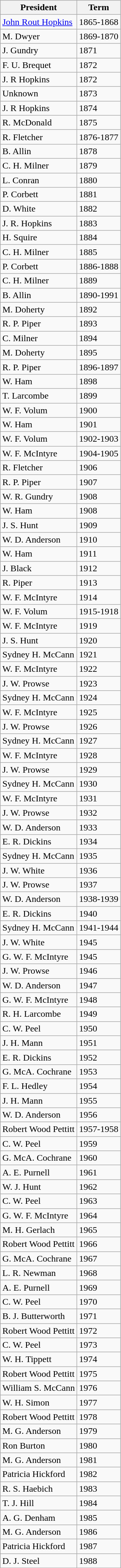<table class="wikitable">
<tr>
<th>President</th>
<th>Term</th>
</tr>
<tr>
<td><a href='#'>John Rout Hopkins</a></td>
<td>1865-1868</td>
</tr>
<tr>
<td>M. Dwyer</td>
<td>1869-1870</td>
</tr>
<tr>
<td>J. Gundry</td>
<td>1871</td>
</tr>
<tr>
<td>F. U. Brequet</td>
<td>1872</td>
</tr>
<tr>
<td>J. R Hopkins</td>
<td>1872</td>
</tr>
<tr>
<td>Unknown</td>
<td>1873</td>
</tr>
<tr>
<td>J. R Hopkins</td>
<td>1874</td>
</tr>
<tr>
<td>R. McDonald</td>
<td>1875</td>
</tr>
<tr>
<td>R. Fletcher</td>
<td>1876-1877</td>
</tr>
<tr>
<td>B. Allin</td>
<td>1878</td>
</tr>
<tr>
<td>C. H. Milner</td>
<td>1879</td>
</tr>
<tr>
<td>L. Conran</td>
<td>1880</td>
</tr>
<tr>
<td>P. Corbett</td>
<td>1881</td>
</tr>
<tr>
<td>D. White</td>
<td>1882</td>
</tr>
<tr>
<td>J. R. Hopkins</td>
<td>1883</td>
</tr>
<tr>
<td>H. Squire</td>
<td>1884</td>
</tr>
<tr>
<td>C. H. Milner</td>
<td>1885</td>
</tr>
<tr>
<td>P. Corbett</td>
<td>1886-1888</td>
</tr>
<tr>
<td>C. H. Milner</td>
<td>1889</td>
</tr>
<tr>
<td>B. Allin</td>
<td>1890-1991</td>
</tr>
<tr>
<td>M. Doherty</td>
<td>1892</td>
</tr>
<tr>
<td>R. P. Piper</td>
<td>1893</td>
</tr>
<tr>
<td>C. Milner</td>
<td>1894</td>
</tr>
<tr>
<td>M. Doherty</td>
<td>1895</td>
</tr>
<tr>
<td>R. P. Piper</td>
<td>1896-1897</td>
</tr>
<tr>
<td>W. Ham</td>
<td>1898</td>
</tr>
<tr>
<td>T. Larcombe</td>
<td>1899</td>
</tr>
<tr>
<td>W. F. Volum</td>
<td>1900</td>
</tr>
<tr>
<td>W. Ham</td>
<td>1901</td>
</tr>
<tr>
<td>W. F. Volum</td>
<td>1902-1903</td>
</tr>
<tr>
<td>W. F. McIntyre</td>
<td>1904-1905</td>
</tr>
<tr>
<td>R. Fletcher</td>
<td>1906</td>
</tr>
<tr>
<td>R. P. Piper</td>
<td>1907</td>
</tr>
<tr>
<td>W. R. Gundry</td>
<td>1908</td>
</tr>
<tr>
<td>W. Ham</td>
<td>1908</td>
</tr>
<tr>
<td>J. S. Hunt</td>
<td>1909</td>
</tr>
<tr>
<td>W. D. Anderson</td>
<td>1910</td>
</tr>
<tr>
<td>W. Ham</td>
<td>1911</td>
</tr>
<tr>
<td>J. Black</td>
<td>1912</td>
</tr>
<tr>
<td>R. Piper</td>
<td>1913</td>
</tr>
<tr>
<td>W. F. McIntyre</td>
<td>1914</td>
</tr>
<tr>
<td>W. F. Volum</td>
<td>1915-1918</td>
</tr>
<tr>
<td>W. F. McIntyre</td>
<td>1919</td>
</tr>
<tr>
<td>J. S. Hunt</td>
<td>1920</td>
</tr>
<tr>
<td>Sydney H. McCann</td>
<td>1921</td>
</tr>
<tr>
<td>W. F. McIntyre</td>
<td>1922</td>
</tr>
<tr>
<td>J. W. Prowse</td>
<td>1923</td>
</tr>
<tr>
<td>Sydney H. McCann</td>
<td>1924</td>
</tr>
<tr>
<td>W. F. McIntyre</td>
<td>1925</td>
</tr>
<tr>
<td>J. W. Prowse</td>
<td>1926</td>
</tr>
<tr>
<td>Sydney H. McCann</td>
<td>1927</td>
</tr>
<tr>
<td>W. F. McIntyre</td>
<td>1928</td>
</tr>
<tr>
<td>J. W. Prowse</td>
<td>1929</td>
</tr>
<tr>
<td>Sydney H. McCann</td>
<td>1930</td>
</tr>
<tr>
<td>W. F. McIntyre</td>
<td>1931</td>
</tr>
<tr>
<td>J. W. Prowse</td>
<td>1932</td>
</tr>
<tr>
<td>W. D. Anderson</td>
<td>1933</td>
</tr>
<tr>
<td>E. R. Dickins</td>
<td>1934</td>
</tr>
<tr>
<td>Sydney H. McCann</td>
<td>1935</td>
</tr>
<tr>
<td>J. W. White</td>
<td>1936</td>
</tr>
<tr>
<td>J. W. Prowse</td>
<td>1937</td>
</tr>
<tr>
<td>W. D. Anderson</td>
<td>1938-1939</td>
</tr>
<tr>
<td>E. R. Dickins</td>
<td>1940</td>
</tr>
<tr>
<td>Sydney H. McCann</td>
<td>1941-1944</td>
</tr>
<tr>
<td>J. W. White</td>
<td>1945</td>
</tr>
<tr>
<td>G. W. F. McIntyre</td>
<td>1945</td>
</tr>
<tr>
<td>J. W. Prowse</td>
<td>1946</td>
</tr>
<tr>
<td>W. D. Anderson</td>
<td>1947</td>
</tr>
<tr>
<td>G. W. F. McIntyre</td>
<td>1948</td>
</tr>
<tr>
<td>R. H. Larcombe</td>
<td>1949</td>
</tr>
<tr>
<td>C. W. Peel</td>
<td>1950</td>
</tr>
<tr>
<td>J. H. Mann</td>
<td>1951</td>
</tr>
<tr>
<td>E. R. Dickins</td>
<td>1952</td>
</tr>
<tr>
<td>G. McA. Cochrane</td>
<td>1953</td>
</tr>
<tr>
<td>F. L. Hedley</td>
<td>1954</td>
</tr>
<tr>
<td>J. H. Mann</td>
<td>1955</td>
</tr>
<tr>
<td>W. D. Anderson</td>
<td>1956</td>
</tr>
<tr>
<td>Robert Wood Pettitt</td>
<td>1957-1958</td>
</tr>
<tr>
<td>C. W. Peel</td>
<td>1959</td>
</tr>
<tr>
<td>G. McA. Cochrane</td>
<td>1960</td>
</tr>
<tr>
<td>A. E. Purnell</td>
<td>1961</td>
</tr>
<tr>
<td>W. J. Hunt</td>
<td>1962</td>
</tr>
<tr>
<td>C. W. Peel</td>
<td>1963</td>
</tr>
<tr>
<td>G. W. F. McIntyre</td>
<td>1964</td>
</tr>
<tr>
<td>M. H. Gerlach</td>
<td>1965</td>
</tr>
<tr>
<td>Robert Wood Pettitt</td>
<td>1966</td>
</tr>
<tr>
<td>G. McA. Cochrane</td>
<td>1967</td>
</tr>
<tr>
<td>L. R. Newman</td>
<td>1968</td>
</tr>
<tr>
<td>A. E. Purnell</td>
<td>1969</td>
</tr>
<tr>
<td>C. W. Peel</td>
<td>1970</td>
</tr>
<tr>
<td>B. J. Butterworth</td>
<td>1971</td>
</tr>
<tr>
<td>Robert Wood Pettitt</td>
<td>1972</td>
</tr>
<tr>
<td>C. W. Peel</td>
<td>1973</td>
</tr>
<tr>
<td>W. H. Tippett</td>
<td>1974</td>
</tr>
<tr>
<td>Robert Wood Pettitt</td>
<td>1975</td>
</tr>
<tr>
<td>William S. McCann</td>
<td>1976</td>
</tr>
<tr>
<td>W. H. Simon</td>
<td>1977</td>
</tr>
<tr>
<td>Robert Wood Pettitt</td>
<td>1978</td>
</tr>
<tr>
<td>M. G. Anderson</td>
<td>1979</td>
</tr>
<tr>
<td>Ron Burton</td>
<td>1980</td>
</tr>
<tr>
<td>M. G. Anderson</td>
<td>1981</td>
</tr>
<tr>
<td>Patricia Hickford</td>
<td>1982</td>
</tr>
<tr>
<td>R. S. Haebich</td>
<td>1983</td>
</tr>
<tr>
<td>T. J. Hill</td>
<td>1984</td>
</tr>
<tr>
<td>A. G. Denham</td>
<td>1985</td>
</tr>
<tr>
<td>M. G. Anderson</td>
<td>1986</td>
</tr>
<tr>
<td>Patricia Hickford</td>
<td>1987</td>
</tr>
<tr>
<td>D. J. Steel</td>
<td>1988</td>
</tr>
<tr>
</tr>
</table>
